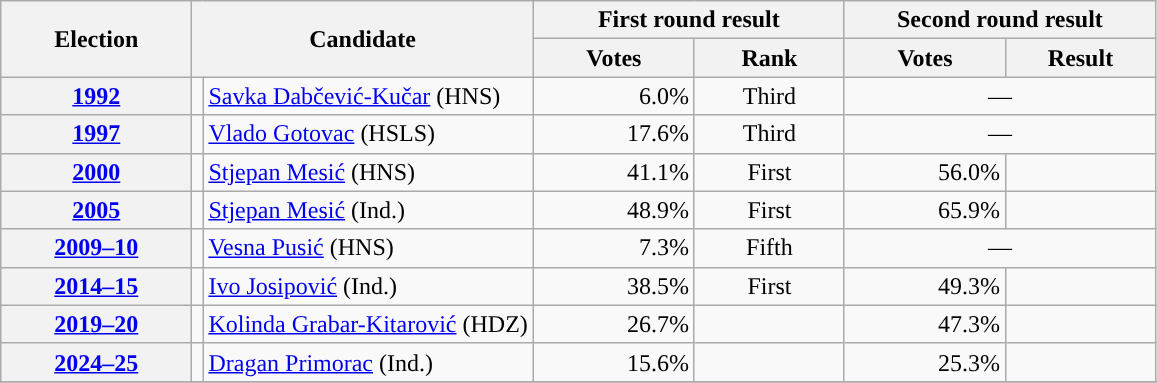<table class="wikitable">
<tr>
<th width="120" rowspan="2">Election</th>
<th width="180" rowspan="2" colspan=2>Candidate</th>
<th width="200" colspan=2>First round result</th>
<th width="200" colspan=2>Second round result</th>
</tr>
<tr>
<th width="100">Votes</th>
<th>Rank</th>
<th width="100">Votes</th>
<th>Result</th>
</tr>
<tr>
<th><a href='#'>1992 </a></th>
<td style="background-color: "></td>
<td><a href='#'>Savka Dabčević-Kučar</a> (HNS)</td>
<td align=right>6.0%</td>
<td align=center>Third</td>
<td colspan=2 align=center>—</td>
</tr>
<tr align=left>
<th><a href='#'>1997 </a></th>
<td style="background-color: "></td>
<td><a href='#'>Vlado Gotovac</a> (HSLS)</td>
<td align=right>17.6%</td>
<td align=center>Third</td>
<td colspan=2 align=center>—</td>
</tr>
<tr align=left>
<th><a href='#'>2000 </a></th>
<td style="background-color: "></td>
<td><a href='#'>Stjepan Mesić</a> (HNS)</td>
<td align=right>41.1%</td>
<td align=center>First</td>
<td align=right>56.0%</td>
<td></td>
</tr>
<tr align=left>
<th><a href='#'>2005 </a></th>
<td style="background-color: "></td>
<td><a href='#'>Stjepan Mesić</a> (Ind.)</td>
<td align=right>48.9%</td>
<td align=center>First</td>
<td align=right>65.9%</td>
<td></td>
</tr>
<tr align=left>
<th><a href='#'>2009–10 </a></th>
<td style="background-color:"></td>
<td><a href='#'>Vesna Pusić</a> (HNS)</td>
<td align=right>7.3%</td>
<td align=center>Fifth</td>
<td colspan=2 align=center>—</td>
</tr>
<tr align=left>
<th><a href='#'>2014–15 </a></th>
<td style="background-color: "></td>
<td><a href='#'>Ivo Josipović</a> (Ind.)</td>
<td align=right>38.5%</td>
<td align=center>First</td>
<td align=right>49.3%</td>
<td></td>
</tr>
<tr align=left>
<th><a href='#'>2019–20 </a></th>
<td style="background-color: "></td>
<td><a href='#'>Kolinda Grabar-Kitarović</a> (HDZ)</td>
<td align=right>26.7%</td>
<td></td>
<td align=right>47.3%</td>
<td></td>
</tr>
<tr align=left>
<th><a href='#'>2024–25 </a></th>
<td style="background-color: "></td>
<td><a href='#'>Dragan Primorac</a> (Ind.)</td>
<td align=right>15.6%</td>
<td></td>
<td align=right>25.3%</td>
<td></td>
</tr>
<tr>
</tr>
</table>
